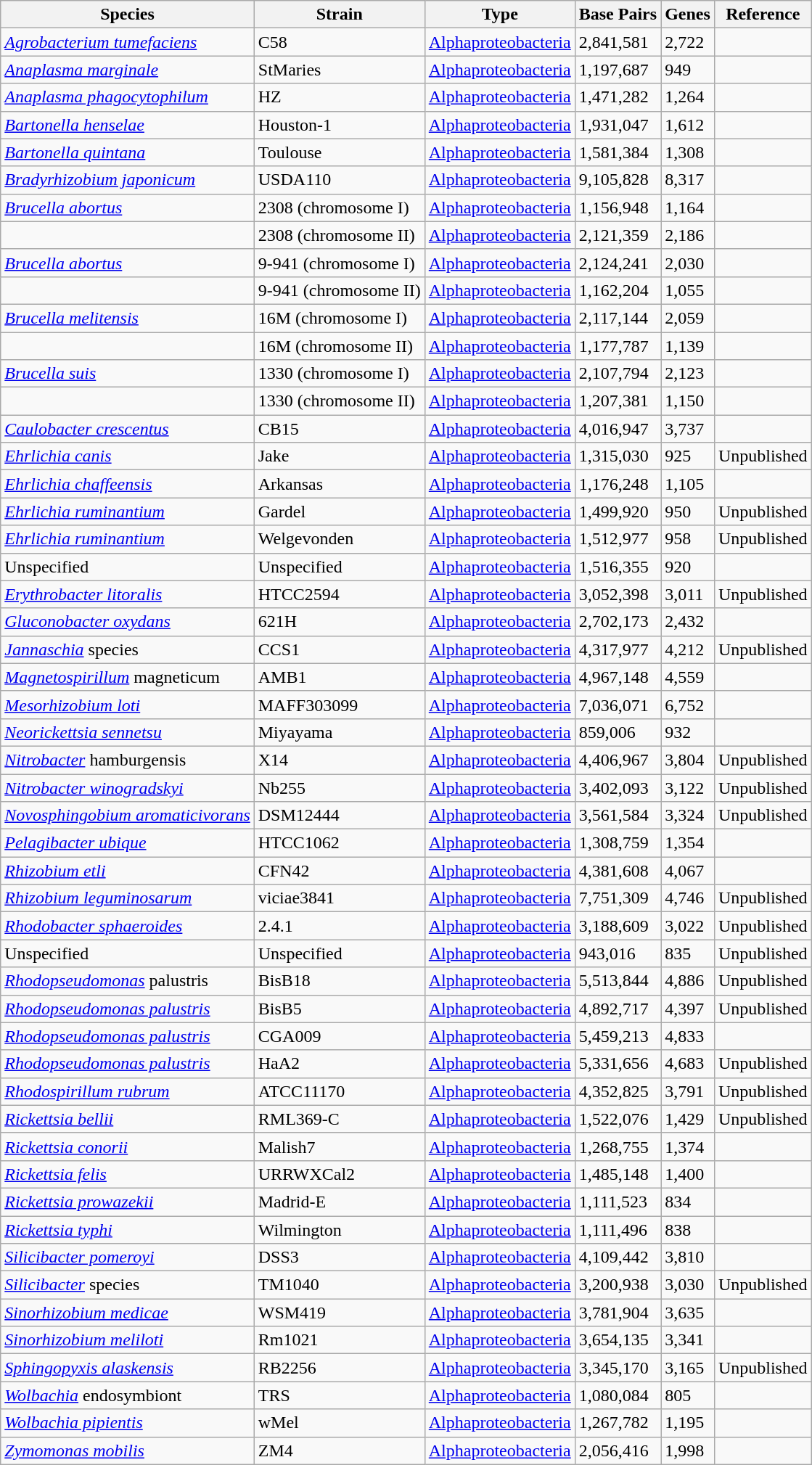<table class="wikitable sortable">
<tr>
<th>Species</th>
<th>Strain</th>
<th>Type</th>
<th>Base Pairs</th>
<th>Genes</th>
<th>Reference</th>
</tr>
<tr>
<td><em><a href='#'>Agrobacterium tumefaciens</a></em></td>
<td>C58</td>
<td><a href='#'>Alphaproteobacteria</a></td>
<td>2,841,581</td>
<td>2,722</td>
<td></td>
</tr>
<tr>
<td><em><a href='#'>Anaplasma marginale</a></em></td>
<td>StMaries</td>
<td><a href='#'>Alphaproteobacteria</a></td>
<td>1,197,687</td>
<td>949</td>
<td></td>
</tr>
<tr>
<td><em><a href='#'>Anaplasma phagocytophilum</a></em></td>
<td>HZ</td>
<td><a href='#'>Alphaproteobacteria</a></td>
<td>1,471,282</td>
<td>1,264</td>
<td></td>
</tr>
<tr>
<td><em><a href='#'>Bartonella henselae</a></em></td>
<td>Houston-1</td>
<td><a href='#'>Alphaproteobacteria</a></td>
<td>1,931,047</td>
<td>1,612</td>
<td></td>
</tr>
<tr>
<td><em><a href='#'>Bartonella quintana</a></em></td>
<td>Toulouse</td>
<td><a href='#'>Alphaproteobacteria</a></td>
<td>1,581,384</td>
<td>1,308</td>
<td></td>
</tr>
<tr>
<td><em><a href='#'>Bradyrhizobium japonicum</a></em></td>
<td>USDA110</td>
<td><a href='#'>Alphaproteobacteria</a></td>
<td>9,105,828</td>
<td>8,317</td>
<td></td>
</tr>
<tr>
<td><em><a href='#'>Brucella abortus</a></em></td>
<td>2308 (chromosome I)</td>
<td><a href='#'>Alphaproteobacteria</a></td>
<td>1,156,948</td>
<td>1,164</td>
<td></td>
</tr>
<tr>
<td></td>
<td>2308 (chromosome II)</td>
<td><a href='#'>Alphaproteobacteria</a></td>
<td>2,121,359</td>
<td>2,186</td>
<td></td>
</tr>
<tr>
<td><em><a href='#'>Brucella abortus</a></em></td>
<td>9-941 (chromosome I)</td>
<td><a href='#'>Alphaproteobacteria</a></td>
<td>2,124,241</td>
<td>2,030</td>
<td></td>
</tr>
<tr>
<td></td>
<td>9-941 (chromosome II)</td>
<td><a href='#'>Alphaproteobacteria</a></td>
<td>1,162,204</td>
<td>1,055</td>
<td></td>
</tr>
<tr>
<td><em><a href='#'>Brucella melitensis</a></em></td>
<td>16M (chromosome I)</td>
<td><a href='#'>Alphaproteobacteria</a></td>
<td>2,117,144</td>
<td>2,059</td>
<td></td>
</tr>
<tr>
<td></td>
<td>16M (chromosome II)</td>
<td><a href='#'>Alphaproteobacteria</a></td>
<td>1,177,787</td>
<td>1,139</td>
<td></td>
</tr>
<tr>
<td><em><a href='#'>Brucella suis</a></em></td>
<td>1330 (chromosome I)</td>
<td><a href='#'>Alphaproteobacteria</a></td>
<td>2,107,794</td>
<td>2,123</td>
<td></td>
</tr>
<tr>
<td></td>
<td>1330 (chromosome II)</td>
<td><a href='#'>Alphaproteobacteria</a></td>
<td>1,207,381</td>
<td>1,150</td>
<td></td>
</tr>
<tr>
<td><em><a href='#'>Caulobacter crescentus</a></em></td>
<td>CB15</td>
<td><a href='#'>Alphaproteobacteria</a></td>
<td>4,016,947</td>
<td>3,737</td>
<td></td>
</tr>
<tr>
<td><em><a href='#'>Ehrlichia canis</a></em></td>
<td>Jake</td>
<td><a href='#'>Alphaproteobacteria</a></td>
<td>1,315,030</td>
<td>925</td>
<td>Unpublished</td>
</tr>
<tr>
<td><em><a href='#'>Ehrlichia chaffeensis</a></em></td>
<td>Arkansas</td>
<td><a href='#'>Alphaproteobacteria</a></td>
<td>1,176,248</td>
<td>1,105</td>
<td></td>
</tr>
<tr>
<td><em><a href='#'>Ehrlichia ruminantium</a></em></td>
<td>Gardel</td>
<td><a href='#'>Alphaproteobacteria</a></td>
<td>1,499,920</td>
<td>950</td>
<td>Unpublished</td>
</tr>
<tr>
<td><em><a href='#'>Ehrlichia ruminantium</a></em></td>
<td>Welgevonden</td>
<td><a href='#'>Alphaproteobacteria</a></td>
<td>1,512,977</td>
<td>958</td>
<td>Unpublished</td>
</tr>
<tr>
<td>Unspecified</td>
<td>Unspecified</td>
<td><a href='#'>Alphaproteobacteria</a></td>
<td>1,516,355</td>
<td>920</td>
<td></td>
</tr>
<tr>
<td><em><a href='#'>Erythrobacter litoralis</a></em></td>
<td>HTCC2594</td>
<td><a href='#'>Alphaproteobacteria</a></td>
<td>3,052,398</td>
<td>3,011</td>
<td>Unpublished</td>
</tr>
<tr>
<td><em><a href='#'>Gluconobacter oxydans</a></em></td>
<td>621H</td>
<td><a href='#'>Alphaproteobacteria</a></td>
<td>2,702,173</td>
<td>2,432</td>
<td></td>
</tr>
<tr>
<td><em><a href='#'>Jannaschia</a></em> species</td>
<td>CCS1</td>
<td><a href='#'>Alphaproteobacteria</a></td>
<td>4,317,977</td>
<td>4,212</td>
<td>Unpublished</td>
</tr>
<tr>
<td><em><a href='#'>Magnetospirillum</a></em> magneticum</td>
<td>AMB1</td>
<td><a href='#'>Alphaproteobacteria</a></td>
<td>4,967,148</td>
<td>4,559</td>
<td></td>
</tr>
<tr>
<td><em><a href='#'>Mesorhizobium loti</a></em></td>
<td>MAFF303099</td>
<td><a href='#'>Alphaproteobacteria</a></td>
<td>7,036,071</td>
<td>6,752</td>
<td></td>
</tr>
<tr>
<td><em><a href='#'>Neorickettsia sennetsu</a></em></td>
<td>Miyayama</td>
<td><a href='#'>Alphaproteobacteria</a></td>
<td>859,006</td>
<td>932</td>
<td></td>
</tr>
<tr>
<td><em><a href='#'>Nitrobacter</a></em> hamburgensis</td>
<td>X14</td>
<td><a href='#'>Alphaproteobacteria</a></td>
<td>4,406,967</td>
<td>3,804</td>
<td>Unpublished</td>
</tr>
<tr>
<td><em><a href='#'>Nitrobacter winogradskyi</a></em></td>
<td>Nb255</td>
<td><a href='#'>Alphaproteobacteria</a></td>
<td>3,402,093</td>
<td>3,122</td>
<td>Unpublished</td>
</tr>
<tr>
<td><em><a href='#'>Novosphingobium aromaticivorans</a></em></td>
<td>DSM12444</td>
<td><a href='#'>Alphaproteobacteria</a></td>
<td>3,561,584</td>
<td>3,324</td>
<td>Unpublished</td>
</tr>
<tr>
<td><em><a href='#'>Pelagibacter ubique</a></em></td>
<td>HTCC1062</td>
<td><a href='#'>Alphaproteobacteria</a></td>
<td>1,308,759</td>
<td>1,354</td>
<td></td>
</tr>
<tr>
<td><em><a href='#'>Rhizobium etli</a></em></td>
<td>CFN42</td>
<td><a href='#'>Alphaproteobacteria</a></td>
<td>4,381,608</td>
<td>4,067</td>
<td></td>
</tr>
<tr>
<td><em><a href='#'>Rhizobium leguminosarum</a></em></td>
<td>viciae3841</td>
<td><a href='#'>Alphaproteobacteria</a></td>
<td>7,751,309</td>
<td>4,746</td>
<td>Unpublished</td>
</tr>
<tr>
<td><em><a href='#'>Rhodobacter sphaeroides</a></em></td>
<td>2.4.1</td>
<td><a href='#'>Alphaproteobacteria</a></td>
<td>3,188,609</td>
<td>3,022</td>
<td>Unpublished</td>
</tr>
<tr>
<td>Unspecified</td>
<td>Unspecified</td>
<td><a href='#'>Alphaproteobacteria</a></td>
<td>943,016</td>
<td>835</td>
<td>Unpublished</td>
</tr>
<tr>
<td><em><a href='#'>Rhodopseudomonas</a></em> palustris</td>
<td>BisB18</td>
<td><a href='#'>Alphaproteobacteria</a></td>
<td>5,513,844</td>
<td>4,886</td>
<td>Unpublished</td>
</tr>
<tr>
<td><em><a href='#'>Rhodopseudomonas palustris</a></em></td>
<td>BisB5</td>
<td><a href='#'>Alphaproteobacteria</a></td>
<td>4,892,717</td>
<td>4,397</td>
<td>Unpublished</td>
</tr>
<tr>
<td><em><a href='#'>Rhodopseudomonas palustris</a></em></td>
<td>CGA009</td>
<td><a href='#'>Alphaproteobacteria</a></td>
<td>5,459,213</td>
<td>4,833</td>
<td></td>
</tr>
<tr>
<td><em><a href='#'>Rhodopseudomonas palustris</a></em></td>
<td>HaA2</td>
<td><a href='#'>Alphaproteobacteria</a></td>
<td>5,331,656</td>
<td>4,683</td>
<td>Unpublished</td>
</tr>
<tr>
<td><em><a href='#'>Rhodospirillum rubrum</a></em></td>
<td>ATCC11170</td>
<td><a href='#'>Alphaproteobacteria</a></td>
<td>4,352,825</td>
<td>3,791</td>
<td>Unpublished</td>
</tr>
<tr>
<td><em><a href='#'>Rickettsia bellii</a></em></td>
<td>RML369-C</td>
<td><a href='#'>Alphaproteobacteria</a></td>
<td>1,522,076</td>
<td>1,429</td>
<td>Unpublished</td>
</tr>
<tr>
<td><em><a href='#'>Rickettsia conorii</a></em></td>
<td>Malish7</td>
<td><a href='#'>Alphaproteobacteria</a></td>
<td>1,268,755</td>
<td>1,374</td>
<td></td>
</tr>
<tr>
<td><em><a href='#'>Rickettsia felis</a></em></td>
<td>URRWXCal2</td>
<td><a href='#'>Alphaproteobacteria</a></td>
<td>1,485,148</td>
<td>1,400</td>
<td></td>
</tr>
<tr>
<td><em><a href='#'>Rickettsia prowazekii</a></em></td>
<td>Madrid-E</td>
<td><a href='#'>Alphaproteobacteria</a></td>
<td>1,111,523</td>
<td>834</td>
<td></td>
</tr>
<tr>
<td><em><a href='#'>Rickettsia typhi</a></em></td>
<td>Wilmington</td>
<td><a href='#'>Alphaproteobacteria</a></td>
<td>1,111,496</td>
<td>838</td>
<td></td>
</tr>
<tr>
<td><em><a href='#'>Silicibacter pomeroyi</a></em></td>
<td>DSS3</td>
<td><a href='#'>Alphaproteobacteria</a></td>
<td>4,109,442</td>
<td>3,810</td>
<td></td>
</tr>
<tr>
<td><em><a href='#'>Silicibacter</a></em> species</td>
<td>TM1040</td>
<td><a href='#'>Alphaproteobacteria</a></td>
<td>3,200,938</td>
<td>3,030</td>
<td>Unpublished</td>
</tr>
<tr>
<td><em><a href='#'>Sinorhizobium medicae</a></em></td>
<td>WSM419</td>
<td><a href='#'>Alphaproteobacteria</a></td>
<td>3,781,904</td>
<td>3,635</td>
<td></td>
</tr>
<tr>
<td><em><a href='#'>Sinorhizobium meliloti</a></em></td>
<td>Rm1021</td>
<td><a href='#'>Alphaproteobacteria</a></td>
<td>3,654,135</td>
<td>3,341</td>
<td></td>
</tr>
<tr>
<td><em><a href='#'>Sphingopyxis alaskensis</a></em></td>
<td>RB2256</td>
<td><a href='#'>Alphaproteobacteria</a></td>
<td>3,345,170</td>
<td>3,165</td>
<td>Unpublished</td>
</tr>
<tr>
<td><em><a href='#'>Wolbachia</a></em> endosymbiont</td>
<td>TRS</td>
<td><a href='#'>Alphaproteobacteria</a></td>
<td>1,080,084</td>
<td>805</td>
<td></td>
</tr>
<tr>
<td><em><a href='#'>Wolbachia pipientis</a></em></td>
<td>wMel</td>
<td><a href='#'>Alphaproteobacteria</a></td>
<td>1,267,782</td>
<td>1,195</td>
<td></td>
</tr>
<tr>
<td><em><a href='#'>Zymomonas mobilis</a></em></td>
<td>ZM4</td>
<td><a href='#'>Alphaproteobacteria</a></td>
<td>2,056,416</td>
<td>1,998</td>
<td></td>
</tr>
</table>
